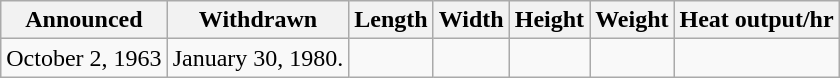<table class="wikitable">
<tr>
<th>Announced</th>
<th>Withdrawn</th>
<th>Length</th>
<th>Width</th>
<th>Height</th>
<th>Weight</th>
<th>Heat output/hr</th>
</tr>
<tr>
<td>October 2, 1963</td>
<td>January 30, 1980.</td>
<td></td>
<td></td>
<td></td>
<td></td>
<td></td>
</tr>
</table>
